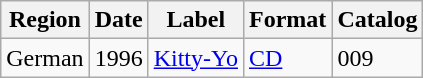<table class="wikitable">
<tr>
<th>Region</th>
<th>Date</th>
<th>Label</th>
<th>Format</th>
<th>Catalog</th>
</tr>
<tr>
<td>German</td>
<td>1996</td>
<td><a href='#'>Kitty-Yo</a></td>
<td><a href='#'>CD</a></td>
<td>009</td>
</tr>
</table>
